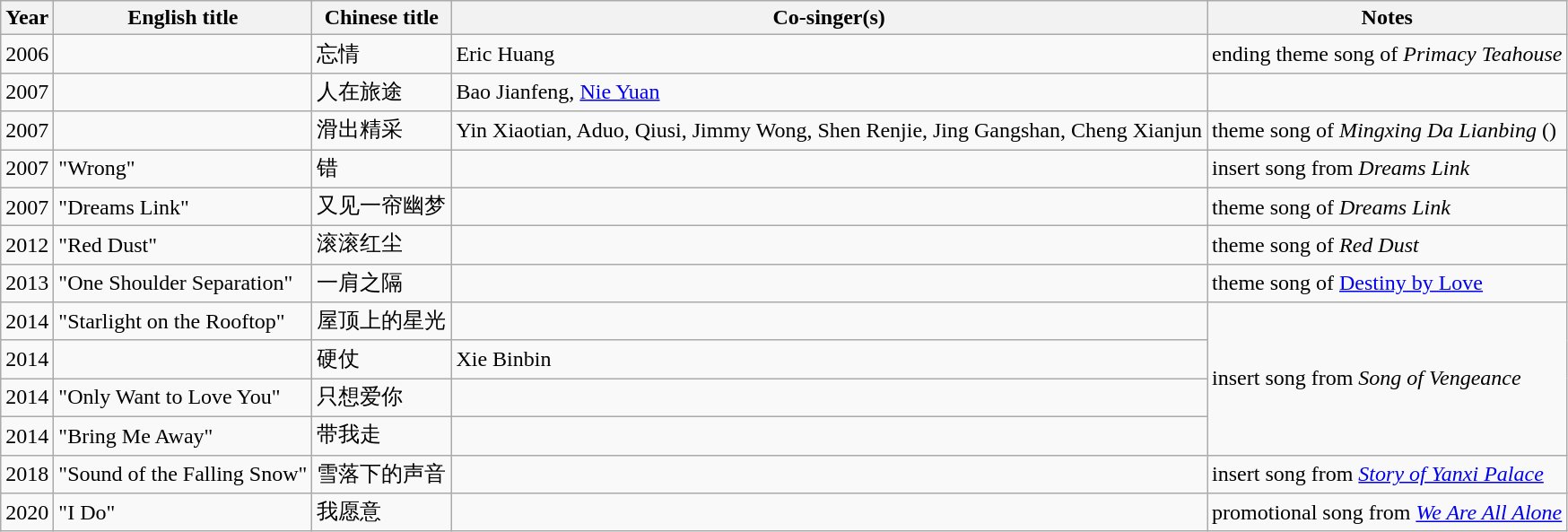<table class="wikitable sortable">
<tr>
<th>Year</th>
<th>English title</th>
<th>Chinese title</th>
<th class="unsortable">Co-singer(s)</th>
<th class="unsortable">Notes</th>
</tr>
<tr>
<td>2006</td>
<td></td>
<td>忘情</td>
<td>Eric Huang</td>
<td>ending theme song of <em>Primacy Teahouse</em></td>
</tr>
<tr>
<td>2007</td>
<td></td>
<td>人在旅途</td>
<td>Bao Jianfeng, <a href='#'>Nie Yuan</a></td>
<td></td>
</tr>
<tr>
<td>2007</td>
<td></td>
<td>滑出精采</td>
<td>Yin Xiaotian, Aduo, Qiusi, Jimmy Wong, Shen Renjie, Jing Gangshan, Cheng Xianjun</td>
<td>theme song of <em>Mingxing Da Lianbing</em> ()</td>
</tr>
<tr>
<td>2007</td>
<td>"Wrong"</td>
<td>错</td>
<td></td>
<td>insert song from <em>Dreams Link</em></td>
</tr>
<tr>
<td>2007</td>
<td>"Dreams Link"</td>
<td>又见一帘幽梦</td>
<td></td>
<td>theme song of <em>Dreams Link</em></td>
</tr>
<tr>
<td>2012</td>
<td>"Red Dust"</td>
<td>滚滚红尘</td>
<td></td>
<td>theme song of <em>Red Dust</em></td>
</tr>
<tr>
<td>2013</td>
<td>"One Shoulder Separation"</td>
<td>一肩之隔</td>
<td></td>
<td>theme song of <a href='#'>Destiny by Love</a></td>
</tr>
<tr>
<td>2014</td>
<td>"Starlight on the Rooftop"</td>
<td>屋顶上的星光</td>
<td></td>
<td rowspan=4>insert song from <em>Song of Vengeance</em></td>
</tr>
<tr>
<td>2014</td>
<td></td>
<td>硬仗</td>
<td>Xie Binbin</td>
</tr>
<tr>
<td>2014</td>
<td>"Only Want to Love You"</td>
<td>只想爱你</td>
<td></td>
</tr>
<tr>
<td>2014</td>
<td>"Bring Me Away"</td>
<td>带我走</td>
<td></td>
</tr>
<tr>
<td>2018</td>
<td>"Sound of the Falling Snow"</td>
<td>雪落下的声音</td>
<td></td>
<td>insert song from <em><a href='#'>Story of Yanxi Palace</a></em></td>
</tr>
<tr>
<td>2020</td>
<td>"I Do"</td>
<td>我愿意</td>
<td></td>
<td>promotional song from <em><a href='#'>We Are All Alone</a></em></td>
</tr>
</table>
